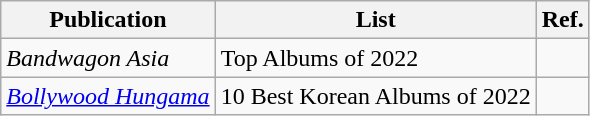<table class="wikitable">
<tr>
<th>Publication</th>
<th>List</th>
<th>Ref.</th>
</tr>
<tr>
<td><em>Bandwagon Asia</em></td>
<td>Top Albums of 2022</td>
<td></td>
</tr>
<tr>
<td><em><a href='#'>Bollywood Hungama</a></em></td>
<td>10 Best Korean Albums of 2022</td>
<td></td>
</tr>
</table>
